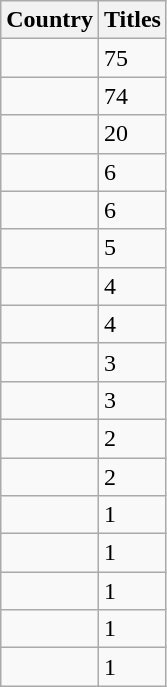<table class="wikitable">
<tr>
<th>Country</th>
<th>Titles</th>
</tr>
<tr>
<td></td>
<td>75</td>
</tr>
<tr>
<td></td>
<td>74</td>
</tr>
<tr>
<td></td>
<td>20</td>
</tr>
<tr>
<td></td>
<td>6</td>
</tr>
<tr>
<td></td>
<td>6</td>
</tr>
<tr>
<td></td>
<td>5</td>
</tr>
<tr>
<td></td>
<td>4</td>
</tr>
<tr>
<td></td>
<td>4</td>
</tr>
<tr>
<td></td>
<td>3</td>
</tr>
<tr>
<td></td>
<td>3</td>
</tr>
<tr>
<td></td>
<td>2</td>
</tr>
<tr>
<td></td>
<td>2</td>
</tr>
<tr>
<td></td>
<td>1</td>
</tr>
<tr>
<td></td>
<td>1</td>
</tr>
<tr>
<td></td>
<td>1</td>
</tr>
<tr>
<td></td>
<td>1</td>
</tr>
<tr>
<td></td>
<td>1</td>
</tr>
</table>
